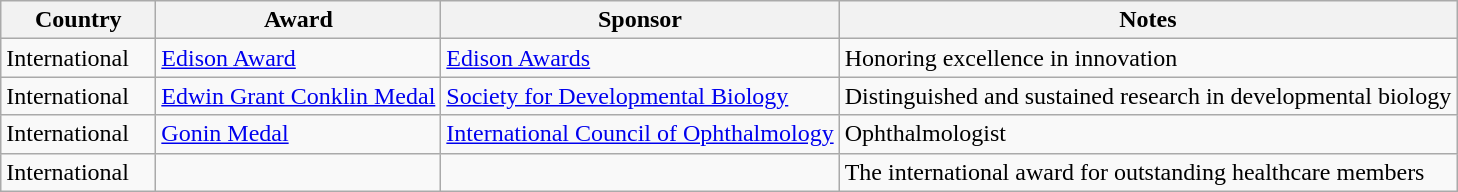<table Class="wikitable sortable">
<tr>
<th style="width:6em;">Country</th>
<th>Award</th>
<th>Sponsor</th>
<th>Notes</th>
</tr>
<tr>
<td>International</td>
<td><a href='#'>Edison Award</a></td>
<td><a href='#'>Edison Awards</a></td>
<td>Honoring excellence in innovation</td>
</tr>
<tr>
<td>International</td>
<td><a href='#'>Edwin Grant Conklin Medal</a></td>
<td><a href='#'>Society for Developmental Biology</a></td>
<td>Distinguished and sustained research in developmental biology</td>
</tr>
<tr>
<td>International</td>
<td><a href='#'>Gonin Medal</a></td>
<td><a href='#'>International Council of Ophthalmology</a></td>
<td>Ophthalmologist</td>
</tr>
<tr>
<td>International</td>
<td></td>
<td></td>
<td>The international award for outstanding healthcare members</td>
</tr>
</table>
